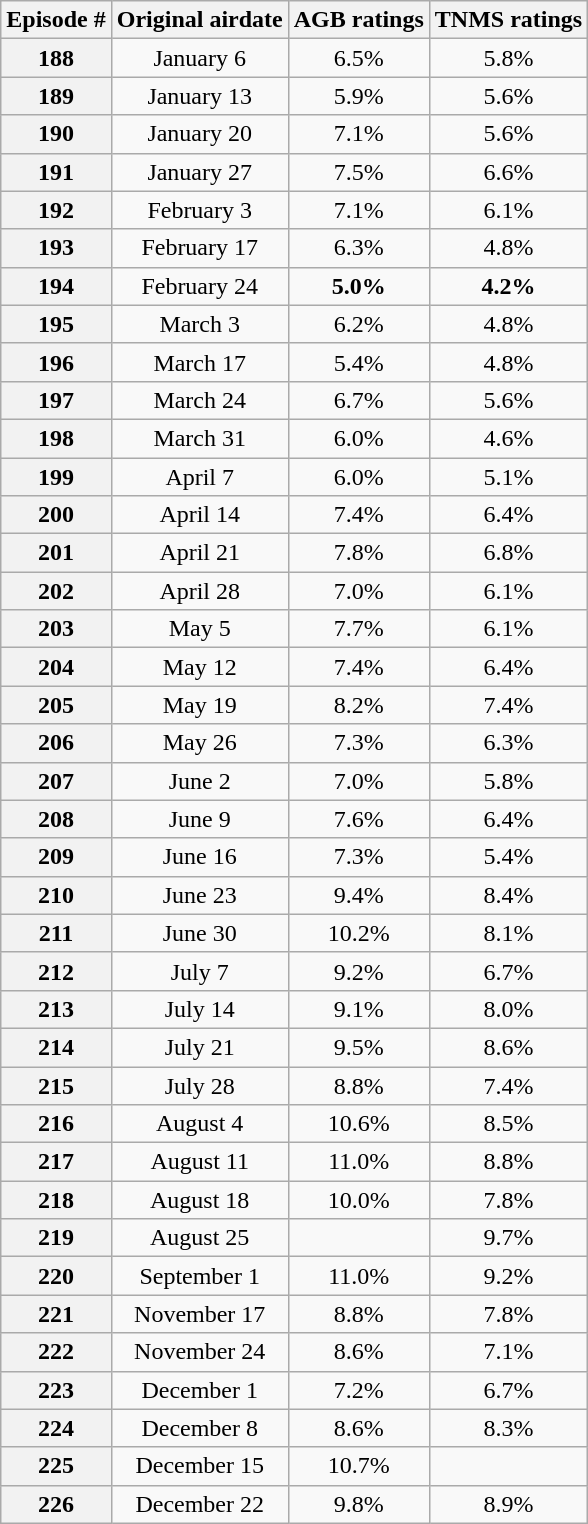<table class="wikitable" style="text-align:center">
<tr>
<th>Episode #</th>
<th>Original airdate</th>
<th>AGB ratings</th>
<th>TNMS ratings</th>
</tr>
<tr>
<th>188</th>
<td>January 6</td>
<td>6.5%</td>
<td>5.8%</td>
</tr>
<tr>
<th>189</th>
<td>January 13</td>
<td>5.9%</td>
<td>5.6%</td>
</tr>
<tr>
<th>190</th>
<td>January 20</td>
<td>7.1%</td>
<td>5.6%</td>
</tr>
<tr>
<th>191</th>
<td>January 27</td>
<td>7.5%</td>
<td>6.6%</td>
</tr>
<tr>
<th>192</th>
<td>February 3</td>
<td>7.1%</td>
<td>6.1%</td>
</tr>
<tr>
<th>193</th>
<td>February 17</td>
<td>6.3%</td>
<td>4.8%</td>
</tr>
<tr>
<th>194</th>
<td>February 24</td>
<td><span><strong>5.0%</strong></span></td>
<td><span><strong>4.2%</strong></span></td>
</tr>
<tr>
<th>195</th>
<td>March 3</td>
<td>6.2%</td>
<td>4.8%</td>
</tr>
<tr>
<th>196</th>
<td>March 17</td>
<td>5.4%</td>
<td>4.8%</td>
</tr>
<tr>
<th>197</th>
<td>March 24</td>
<td>6.7%</td>
<td>5.6%</td>
</tr>
<tr>
<th>198</th>
<td>March 31</td>
<td>6.0%</td>
<td>4.6%</td>
</tr>
<tr>
<th>199</th>
<td>April 7</td>
<td>6.0%</td>
<td>5.1%</td>
</tr>
<tr>
<th>200</th>
<td>April 14</td>
<td>7.4%</td>
<td>6.4%</td>
</tr>
<tr>
<th>201</th>
<td>April 21</td>
<td>7.8%</td>
<td>6.8%</td>
</tr>
<tr>
<th>202</th>
<td>April 28</td>
<td>7.0%</td>
<td>6.1%</td>
</tr>
<tr>
<th>203</th>
<td>May 5</td>
<td>7.7%</td>
<td>6.1%</td>
</tr>
<tr>
<th>204</th>
<td>May 12</td>
<td>7.4%</td>
<td>6.4%</td>
</tr>
<tr>
<th>205</th>
<td>May 19</td>
<td>8.2%</td>
<td>7.4%</td>
</tr>
<tr>
<th>206</th>
<td>May 26</td>
<td>7.3%</td>
<td>6.3%</td>
</tr>
<tr>
<th>207</th>
<td>June 2</td>
<td>7.0%</td>
<td>5.8%</td>
</tr>
<tr>
<th>208</th>
<td>June 9</td>
<td>7.6%</td>
<td>6.4%</td>
</tr>
<tr>
<th>209</th>
<td>June 16</td>
<td>7.3%</td>
<td>5.4%</td>
</tr>
<tr>
<th>210</th>
<td>June 23</td>
<td>9.4%</td>
<td>8.4%</td>
</tr>
<tr>
<th>211</th>
<td>June 30</td>
<td>10.2%</td>
<td>8.1%</td>
</tr>
<tr>
<th>212</th>
<td>July 7</td>
<td>9.2%</td>
<td>6.7%</td>
</tr>
<tr>
<th>213</th>
<td>July 14</td>
<td>9.1%</td>
<td>8.0%</td>
</tr>
<tr>
<th>214</th>
<td>July 21</td>
<td>9.5%</td>
<td>8.6%</td>
</tr>
<tr>
<th>215</th>
<td>July 28</td>
<td>8.8%</td>
<td>7.4%</td>
</tr>
<tr>
<th>216</th>
<td>August 4</td>
<td>10.6%</td>
<td>8.5%</td>
</tr>
<tr>
<th>217</th>
<td>August 11</td>
<td>11.0%</td>
<td>8.8%</td>
</tr>
<tr>
<th>218</th>
<td>August 18</td>
<td>10.0%</td>
<td>7.8%</td>
</tr>
<tr>
<th>219</th>
<td>August 25</td>
<td></td>
<td>9.7%</td>
</tr>
<tr>
<th>220</th>
<td>September 1</td>
<td>11.0%</td>
<td>9.2%</td>
</tr>
<tr>
<th>221</th>
<td>November 17</td>
<td>8.8%</td>
<td>7.8%</td>
</tr>
<tr>
<th>222</th>
<td>November 24</td>
<td>8.6%</td>
<td>7.1%</td>
</tr>
<tr>
<th>223</th>
<td>December 1</td>
<td>7.2%</td>
<td>6.7%</td>
</tr>
<tr>
<th>224</th>
<td>December 8</td>
<td>8.6%</td>
<td>8.3%</td>
</tr>
<tr>
<th>225</th>
<td>December 15</td>
<td>10.7%</td>
<td></td>
</tr>
<tr>
<th>226</th>
<td>December 22</td>
<td>9.8%</td>
<td>8.9%</td>
</tr>
</table>
